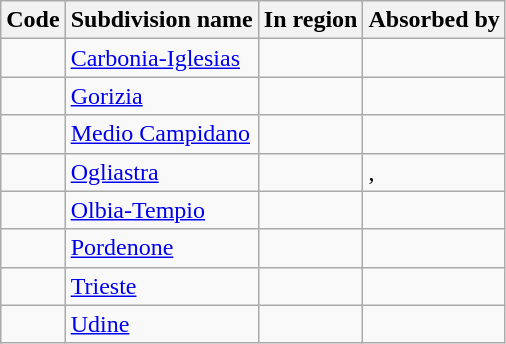<table class="wikitable sortable">
<tr>
<th>Code</th>
<th>Subdivision name</th>
<th>In region</th>
<th>Absorbed by</th>
</tr>
<tr>
<td></td>
<td><a href='#'>Carbonia-Iglesias</a></td>
<td><a href='#'></a></td>
<td><a href='#'></a></td>
</tr>
<tr>
<td></td>
<td><a href='#'>Gorizia</a></td>
<td><a href='#'></a></td>
<td><a href='#'></a></td>
</tr>
<tr>
<td></td>
<td><a href='#'>Medio Campidano</a></td>
<td><a href='#'></a></td>
<td><a href='#'></a></td>
</tr>
<tr>
<td></td>
<td><a href='#'>Ogliastra</a></td>
<td><a href='#'></a></td>
<td><a href='#'></a>, <a href='#'></a></td>
</tr>
<tr>
<td></td>
<td><a href='#'>Olbia-Tempio</a></td>
<td><a href='#'></a></td>
<td><a href='#'></a></td>
</tr>
<tr>
<td></td>
<td><a href='#'>Pordenone</a></td>
<td><a href='#'></a></td>
<td><a href='#'></a></td>
</tr>
<tr>
<td></td>
<td><a href='#'>Trieste</a></td>
<td><a href='#'></a></td>
<td><a href='#'></a></td>
</tr>
<tr>
<td></td>
<td><a href='#'>Udine</a></td>
<td><a href='#'></a></td>
<td><a href='#'></a></td>
</tr>
</table>
